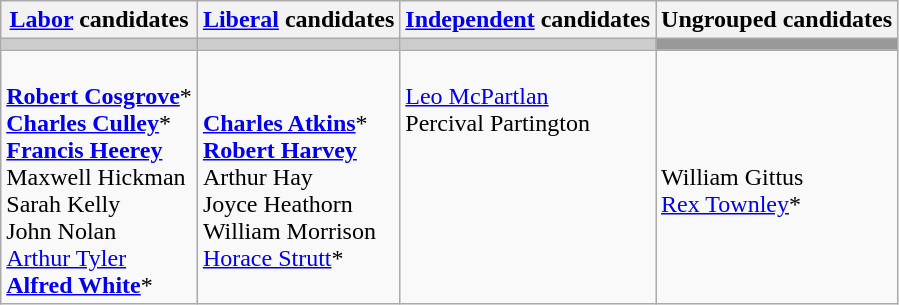<table class="wikitable">
<tr>
<th><a href='#'>Labor</a> candidates</th>
<th><a href='#'>Liberal</a> candidates</th>
<th><a href='#'>Independent</a> candidates</th>
<th>Ungrouped candidates</th>
</tr>
<tr bgcolor="#cccccc">
<td></td>
<td></td>
<td></td>
<td bgcolor="#999999"></td>
</tr>
<tr>
<td><br><strong><a href='#'>Robert Cosgrove</a></strong>*<br>
<strong><a href='#'>Charles Culley</a></strong>*<br>
<strong><a href='#'>Francis Heerey</a></strong><br>
Maxwell Hickman<br>
Sarah Kelly<br>
John Nolan<br>
<a href='#'>Arthur Tyler</a><br>
<strong><a href='#'>Alfred White</a></strong>*</td>
<td><br><strong><a href='#'>Charles Atkins</a></strong>*<br>
<strong><a href='#'>Robert Harvey</a></strong><br>
Arthur Hay<br>
Joyce Heathorn<br>
William Morrison<br>
<a href='#'>Horace Strutt</a>*</td>
<td valign=top><br><a href='#'>Leo McPartlan</a><br>
Percival Partington</td>
<td><br>William Gittus<br>
<a href='#'>Rex Townley</a>*</td>
</tr>
</table>
